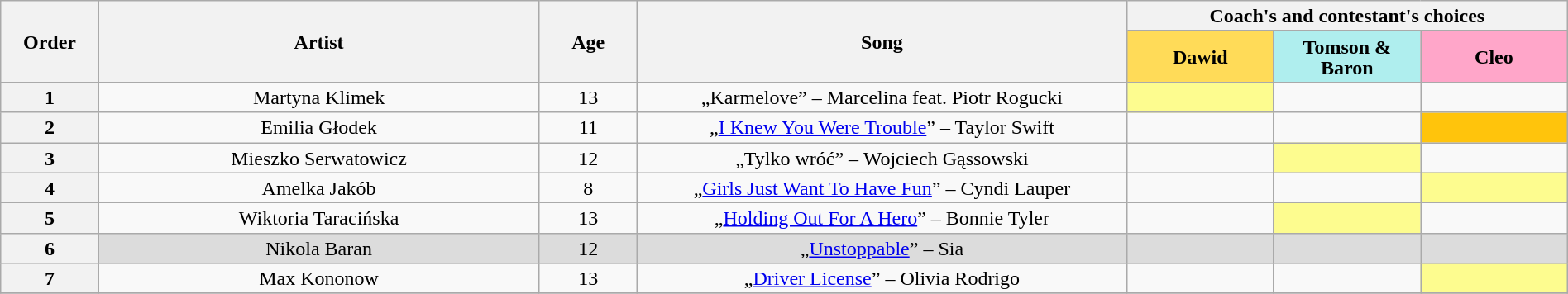<table class="wikitable" style="text-align:center; line-height:17px; width:100%;">
<tr>
<th rowspan="2" scope="col" style="width:04%;">Order</th>
<th rowspan="2" scope="col" style="width:18%;">Artist</th>
<th rowspan="2" scope="col" style="width:04%;">Age</th>
<th rowspan="2" scope="col" style="width:20%;">Song</th>
<th colspan="3">Coach's and contestant's choices</th>
</tr>
<tr>
<th style="width:06%; background:#ffdb58;">Dawid</th>
<th style="width:06%; background:#afeeee;">Tomson & Baron</th>
<th style="width:06%; background:#FFA6C9;">Cleo</th>
</tr>
<tr>
<th>1</th>
<td>Martyna Klimek</td>
<td>13</td>
<td>„Karmelove” – Marcelina feat. Piotr Rogucki</td>
<td style="background:#fdfc8f;"></td>
<td></td>
<td></td>
</tr>
<tr>
<th>2</th>
<td>Emilia Głodek</td>
<td>11</td>
<td>„<a href='#'>I Knew You Were Trouble</a>” – Taylor Swift</td>
<td></td>
<td></td>
<td style="background:#FFC40C;"></td>
</tr>
<tr>
<th>3</th>
<td>Mieszko Serwatowicz</td>
<td>12</td>
<td>„Tylko wróć” – Wojciech Gąssowski</td>
<td></td>
<td style="background:#fdfc8f;"></td>
<td></td>
</tr>
<tr>
<th>4</th>
<td>Amelka Jakób</td>
<td>8</td>
<td>„<a href='#'>Girls Just Want To Have Fun</a>” – Cyndi Lauper</td>
<td></td>
<td></td>
<td style="background:#fdfc8f;"></td>
</tr>
<tr>
<th>5</th>
<td>Wiktoria Taracińska</td>
<td>13</td>
<td>„<a href='#'>Holding Out For A Hero</a>” – Bonnie Tyler</td>
<td></td>
<td style="background:#fdfc8f;"></td>
<td></td>
</tr>
<tr style="background:#DCDCDC;">
<th>6</th>
<td>Nikola Baran</td>
<td>12</td>
<td>„<a href='#'>Unstoppable</a>” – Sia</td>
<td></td>
<td></td>
<td></td>
</tr>
<tr>
<th>7</th>
<td>Max Kononow</td>
<td>13</td>
<td>„<a href='#'>Driver License</a>” – Olivia Rodrigo</td>
<td></td>
<td></td>
<td style="background:#fdfc8f;"></td>
</tr>
<tr>
</tr>
</table>
